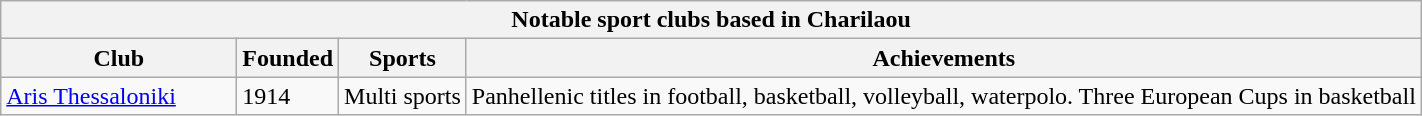<table class="wikitable">
<tr>
<th colspan="4">Notable sport clubs based in Charilaou</th>
</tr>
<tr>
<th width="150">Club</th>
<th>Founded</th>
<th>Sports</th>
<th>Achievements</th>
</tr>
<tr>
<td><a href='#'>Aris Thessaloniki</a></td>
<td>1914</td>
<td>Multi sports</td>
<td>Panhellenic titles in football, basketball, volleyball, waterpolo. Three European Cups in basketball</td>
</tr>
</table>
